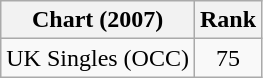<table class="wikitable">
<tr>
<th>Chart (2007)</th>
<th>Rank</th>
</tr>
<tr>
<td>UK Singles (OCC)</td>
<td style="text-align:center;">75</td>
</tr>
</table>
